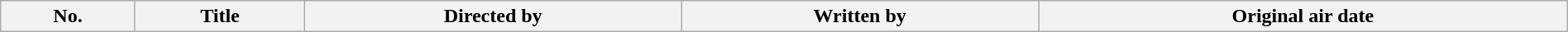<table class="wikitable plainrowheaders" style="width:100%; background:#fff;">
<tr>
<th style="background:#;">No.</th>
<th style="background:#;">Title</th>
<th style="background:#;">Directed by</th>
<th style="background:#;">Written by</th>
<th style="background:#;">Original air date<br>











</th>
</tr>
</table>
